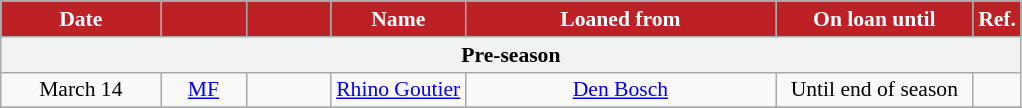<table class="wikitable" style="text-align:center; font-size:90%">
<tr>
<th style="background:#BE2125; color:#FFFFFF; width:100px;">Date</th>
<th style="background:#BE2125; color:#FFFFFF; width:50px;"></th>
<th style="background:#BE2125; color:#FFFFFF; width:50px;"></th>
<th style="background:#BE2125; color:#FFFFFF; width:125;">Name</th>
<th style="background:#BE2125; color:#FFFFFF; width:200px;">Loaned from</th>
<th style="background:#BE2125; color:#FFFFFF; width:125px;">On loan until</th>
<th style="background:#BE2125; color:#FFFFFF; width:25px;">Ref.</th>
</tr>
<tr>
<th colspan=7>Pre-season</th>
</tr>
<tr>
<td>March 14</td>
<td><a href='#'>MF</a></td>
<td></td>
<td><a href='#'>Rhino Goutier</a></td>
<td> <a href='#'>Den Bosch</a></td>
<td>Until end of season</td>
<td></td>
</tr>
<tr>
</tr>
</table>
